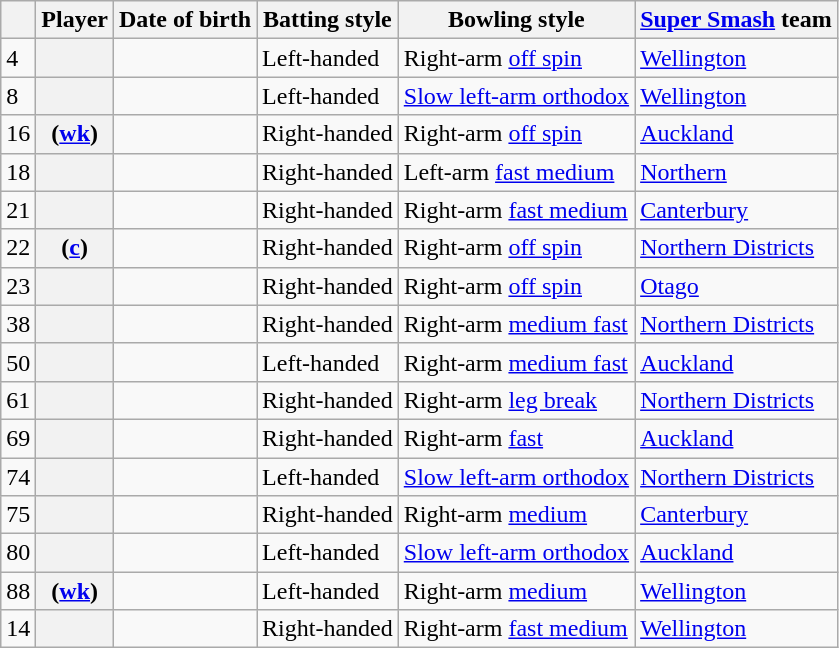<table class="wikitable sortable plainrowheaders">
<tr>
<th scope=col></th>
<th scope=col>Player</th>
<th scope=col>Date of birth</th>
<th scope=col>Batting style</th>
<th scope=col>Bowling style</th>
<th scope=col><a href='#'>Super Smash</a> team</th>
</tr>
<tr>
<td>4</td>
<th scope=row></th>
<td></td>
<td>Left-handed</td>
<td>Right-arm <a href='#'>off spin</a></td>
<td><a href='#'>Wellington</a></td>
</tr>
<tr>
<td>8</td>
<th scope=row></th>
<td></td>
<td>Left-handed</td>
<td><a href='#'>Slow left-arm orthodox</a></td>
<td><a href='#'>Wellington</a></td>
</tr>
<tr>
<td>16</td>
<th scope=row> (<a href='#'>wk</a>)</th>
<td></td>
<td>Right-handed</td>
<td>Right-arm <a href='#'>off spin</a></td>
<td><a href='#'>Auckland</a></td>
</tr>
<tr>
<td>18</td>
<th scope=row></th>
<td></td>
<td>Right-handed</td>
<td>Left-arm <a href='#'>fast medium</a></td>
<td><a href='#'>Northern</a></td>
</tr>
<tr>
<td>21</td>
<th scope=row></th>
<td></td>
<td>Right-handed</td>
<td>Right-arm <a href='#'>fast medium</a></td>
<td><a href='#'>Canterbury</a></td>
</tr>
<tr>
<td>22</td>
<th scope=row> (<a href='#'>c</a>)</th>
<td></td>
<td>Right-handed</td>
<td>Right-arm <a href='#'>off spin</a></td>
<td><a href='#'>Northern Districts</a></td>
</tr>
<tr>
<td>23</td>
<th scope=row></th>
<td></td>
<td>Right-handed</td>
<td>Right-arm <a href='#'>off spin</a></td>
<td><a href='#'>Otago</a></td>
</tr>
<tr>
<td>38</td>
<th scope=row></th>
<td></td>
<td>Right-handed</td>
<td>Right-arm <a href='#'>medium fast</a></td>
<td><a href='#'>Northern Districts</a></td>
</tr>
<tr>
<td>50</td>
<th scope=row></th>
<td></td>
<td>Left-handed</td>
<td>Right-arm <a href='#'>medium fast</a></td>
<td><a href='#'>Auckland</a></td>
</tr>
<tr>
<td>61</td>
<th scope=row></th>
<td></td>
<td>Right-handed</td>
<td>Right-arm <a href='#'>leg break</a></td>
<td><a href='#'>Northern Districts</a></td>
</tr>
<tr>
<td>69</td>
<th scope=row></th>
<td></td>
<td>Right-handed</td>
<td>Right-arm <a href='#'>fast</a></td>
<td><a href='#'>Auckland</a></td>
</tr>
<tr>
<td>74</td>
<th scope=row></th>
<td></td>
<td>Left-handed</td>
<td><a href='#'>Slow left-arm orthodox</a></td>
<td><a href='#'>Northern Districts</a></td>
</tr>
<tr>
<td>75</td>
<th scope=row></th>
<td></td>
<td>Right-handed</td>
<td>Right-arm <a href='#'>medium</a></td>
<td><a href='#'>Canterbury</a></td>
</tr>
<tr>
<td>80</td>
<th scope=row></th>
<td></td>
<td>Left-handed</td>
<td><a href='#'>Slow left-arm orthodox</a></td>
<td><a href='#'>Auckland</a></td>
</tr>
<tr>
<td>88</td>
<th scope=row> (<a href='#'>wk</a>)</th>
<td></td>
<td>Left-handed</td>
<td>Right-arm <a href='#'>medium</a></td>
<td><a href='#'>Wellington</a></td>
</tr>
<tr>
<td>14</td>
<th scope=row></th>
<td></td>
<td>Right-handed</td>
<td>Right-arm <a href='#'>fast medium</a></td>
<td><a href='#'>Wellington</a></td>
</tr>
</table>
